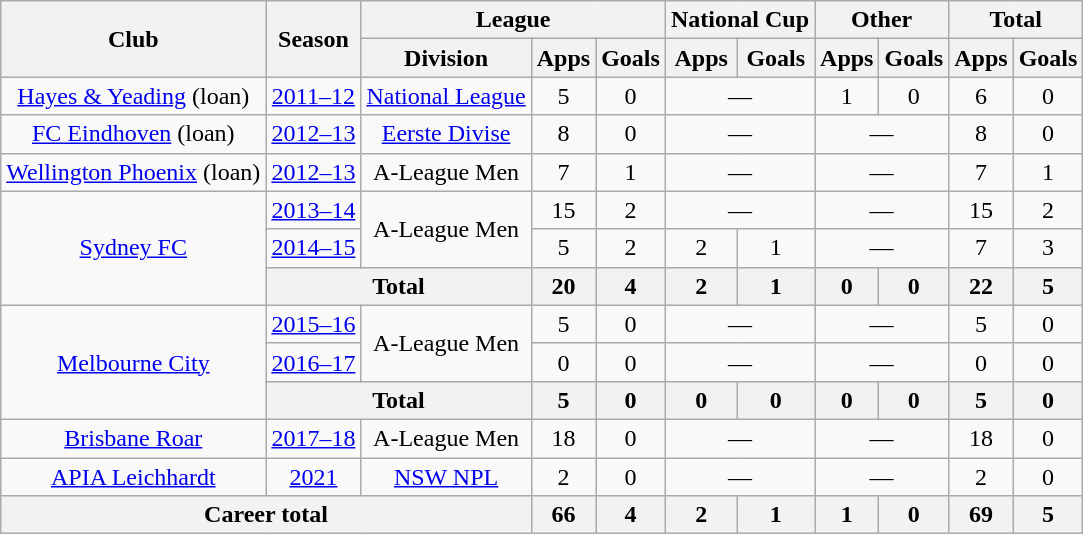<table class="wikitable" border="1" style="font-size:100%; text-align: center;">
<tr>
<th rowspan="2">Club</th>
<th rowspan="2">Season</th>
<th colspan="3">League</th>
<th colspan="2">National Cup</th>
<th colspan="2">Other</th>
<th colspan="2">Total</th>
</tr>
<tr>
<th>Division</th>
<th>Apps</th>
<th>Goals</th>
<th>Apps</th>
<th>Goals</th>
<th>Apps</th>
<th>Goals</th>
<th>Apps</th>
<th>Goals</th>
</tr>
<tr>
<td><a href='#'>Hayes & Yeading</a> (loan)</td>
<td><a href='#'>2011–12</a></td>
<td><a href='#'>National League</a></td>
<td>5</td>
<td>0</td>
<td colspan="2">—</td>
<td>1</td>
<td>0</td>
<td>6</td>
<td>0</td>
</tr>
<tr>
<td><a href='#'>FC Eindhoven</a> (loan)</td>
<td><a href='#'>2012–13</a></td>
<td><a href='#'>Eerste Divise</a></td>
<td>8</td>
<td>0</td>
<td colspan="2">—</td>
<td colspan="2">—</td>
<td>8</td>
<td>0</td>
</tr>
<tr>
<td><a href='#'>Wellington Phoenix</a> (loan)</td>
<td><a href='#'>2012–13</a></td>
<td>A-League Men</td>
<td>7</td>
<td>1</td>
<td colspan="2">—</td>
<td colspan="2">—</td>
<td>7</td>
<td>1</td>
</tr>
<tr>
<td rowspan="3" valign="center"><a href='#'>Sydney FC</a></td>
<td><a href='#'>2013–14</a></td>
<td rowspan="2">A-League Men</td>
<td>15</td>
<td>2</td>
<td colspan="2">—</td>
<td colspan="2">—</td>
<td>15</td>
<td>2</td>
</tr>
<tr>
<td><a href='#'>2014–15</a></td>
<td>5</td>
<td>2</td>
<td>2</td>
<td>1</td>
<td colspan="2">—</td>
<td>7</td>
<td>3</td>
</tr>
<tr>
<th colspan="2">Total</th>
<th>20</th>
<th>4</th>
<th>2</th>
<th>1</th>
<th>0</th>
<th>0</th>
<th>22</th>
<th>5</th>
</tr>
<tr>
<td rowspan="3"><a href='#'>Melbourne City</a></td>
<td><a href='#'>2015–16</a></td>
<td rowspan="2">A-League Men</td>
<td>5</td>
<td>0</td>
<td colspan="2">—</td>
<td colspan="2">—</td>
<td>5</td>
<td>0</td>
</tr>
<tr>
<td><a href='#'>2016–17</a></td>
<td>0</td>
<td>0</td>
<td colspan="2">—</td>
<td colspan="2">—</td>
<td>0</td>
<td>0</td>
</tr>
<tr>
<th colspan="2">Total</th>
<th>5</th>
<th>0</th>
<th>0</th>
<th>0</th>
<th>0</th>
<th>0</th>
<th>5</th>
<th>0</th>
</tr>
<tr>
<td><a href='#'>Brisbane Roar</a></td>
<td><a href='#'>2017–18</a></td>
<td>A-League Men</td>
<td>18</td>
<td>0</td>
<td colspan="2">—</td>
<td colspan="2">—</td>
<td>18</td>
<td>0</td>
</tr>
<tr>
<td><a href='#'>APIA Leichhardt</a></td>
<td><a href='#'>2021</a></td>
<td><a href='#'>NSW NPL</a></td>
<td>2</td>
<td>0</td>
<td colspan="2">—</td>
<td colspan="2">—</td>
<td>2</td>
<td>0</td>
</tr>
<tr>
<th colspan="3">Career total</th>
<th>66</th>
<th>4</th>
<th>2</th>
<th>1</th>
<th>1</th>
<th>0</th>
<th>69</th>
<th>5</th>
</tr>
</table>
